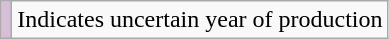<table class="wikitable">
<tr>
<td style="background-color: #D8BFD8;"></td>
<td>Indicates uncertain year of production</td>
</tr>
</table>
